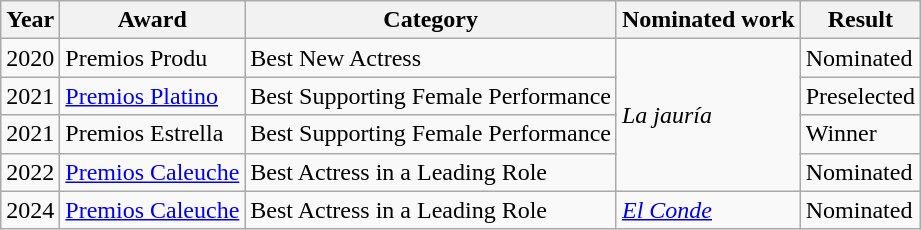<table class="wikitable">
<tr>
<th><strong>Year</strong></th>
<th><strong>Award</strong></th>
<th><strong>Category</strong></th>
<th><strong>Nominated work</strong></th>
<th><strong>Result</strong></th>
</tr>
<tr>
<td>2020</td>
<td>Premios Produ</td>
<td>Best New Actress</td>
<td rowspan="4"><em>La jauría</em></td>
<td>Nominated</td>
</tr>
<tr>
<td>2021</td>
<td><a href='#'>Premios Platino</a></td>
<td>Best Supporting Female Performance</td>
<td>Preselected</td>
</tr>
<tr>
<td>2021</td>
<td>Premios Estrella</td>
<td>Best Supporting Female Performance</td>
<td>Winner</td>
</tr>
<tr>
<td>2022</td>
<td><a href='#'>Premios Caleuche</a></td>
<td>Best Actress in a Leading Role</td>
<td>Nominated</td>
</tr>
<tr>
<td>2024</td>
<td><a href='#'>Premios Caleuche</a></td>
<td>Best Actress in a Leading Role</td>
<td><em><a href='#'>El Conde</a></em></td>
<td>Nominated</td>
</tr>
</table>
